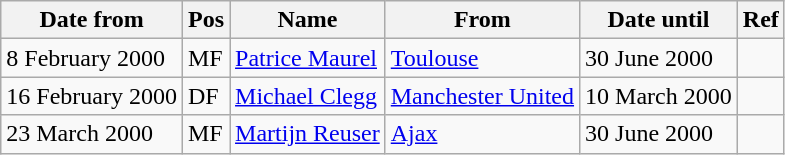<table class="wikitable">
<tr>
<th>Date from</th>
<th>Pos</th>
<th>Name</th>
<th>From</th>
<th>Date until</th>
<th>Ref</th>
</tr>
<tr>
<td>8 February 2000</td>
<td>MF</td>
<td> <a href='#'>Patrice Maurel</a></td>
<td> <a href='#'>Toulouse</a></td>
<td>30 June 2000</td>
<td></td>
</tr>
<tr>
<td>16 February 2000</td>
<td>DF</td>
<td> <a href='#'>Michael Clegg</a></td>
<td> <a href='#'>Manchester United</a></td>
<td>10 March 2000</td>
<td></td>
</tr>
<tr>
<td>23 March 2000</td>
<td>MF</td>
<td> <a href='#'>Martijn Reuser</a></td>
<td> <a href='#'>Ajax</a></td>
<td>30 June 2000</td>
<td></td>
</tr>
</table>
